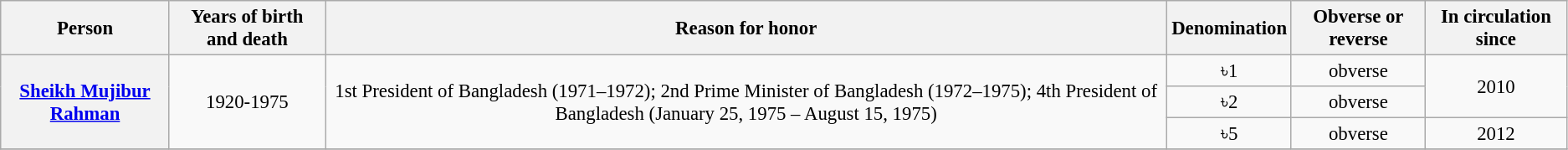<table class="wikitable" style="font-size:95%; text-align:center;">
<tr>
<th>Person</th>
<th>Years of birth and death</th>
<th>Reason for honor</th>
<th>Denomination</th>
<th>Obverse or reverse</th>
<th>In circulation since</th>
</tr>
<tr>
<th rowspan="3"><a href='#'>Sheikh Mujibur Rahman</a></th>
<td rowspan="3">1920-1975</td>
<td rowspan="3">1st President of Bangladesh (1971–1972); 2nd Prime Minister of Bangladesh (1972–1975); 4th President of Bangladesh (January 25, 1975 – August 15, 1975)</td>
<td>৳1</td>
<td>obverse</td>
<td rowspan="2">2010</td>
</tr>
<tr>
<td>৳2</td>
<td>obverse</td>
</tr>
<tr>
<td>৳5</td>
<td>obverse</td>
<td>2012</td>
</tr>
<tr>
</tr>
</table>
